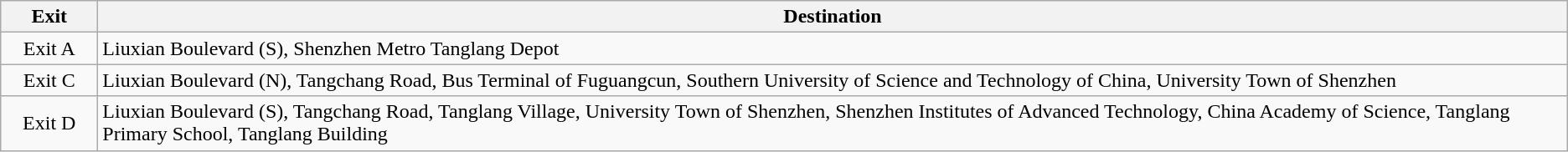<table class="wikitable">
<tr>
<th style="width:70px">Exit</th>
<th>Destination</th>
</tr>
<tr>
<td align="center">Exit A</td>
<td>Liuxian Boulevard (S), Shenzhen Metro Tanglang Depot</td>
</tr>
<tr>
<td align="center">Exit C</td>
<td>Liuxian Boulevard (N), Tangchang Road, Bus Terminal of Fuguangcun, Southern University of Science and Technology of China, University Town of Shenzhen</td>
</tr>
<tr>
<td align="center">Exit D</td>
<td>Liuxian Boulevard (S), Tangchang Road, Tanglang Village, University Town of Shenzhen, Shenzhen Institutes of Advanced Technology, China Academy of Science, Tanglang Primary School, Tanglang Building</td>
</tr>
</table>
